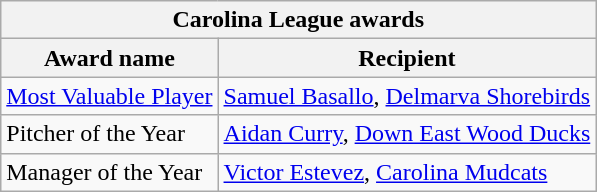<table class="wikitable">
<tr>
<th colspan="2">Carolina League awards</th>
</tr>
<tr>
<th>Award name</th>
<th>Recipient</th>
</tr>
<tr>
<td><a href='#'>Most Valuable Player</a></td>
<td><a href='#'>Samuel Basallo</a>, <a href='#'>Delmarva Shorebirds</a></td>
</tr>
<tr>
<td>Pitcher of the Year</td>
<td><a href='#'>Aidan Curry</a>, <a href='#'>Down East Wood Ducks</a></td>
</tr>
<tr>
<td>Manager of the Year</td>
<td><a href='#'>Victor Estevez</a>, <a href='#'>Carolina Mudcats</a></td>
</tr>
</table>
